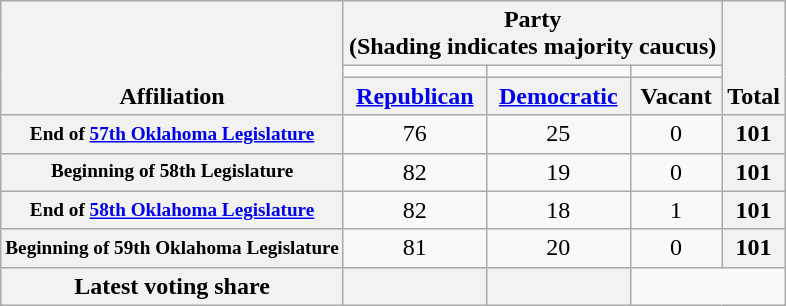<table class="wikitable" style="text-align:center">
<tr valign="bottom">
<th scope="col" rowspan="3">Affiliation</th>
<th scope="col" colspan="3">Party <div>(Shading indicates majority caucus)</div></th>
<th scope="col" rowspan="3">Total</th>
</tr>
<tr style="height:5px">
<td style="color:#33F"></td>
<td style="color:F33"></td>
</tr>
<tr>
<th><a href='#'>Republican</a></th>
<th><a href='#'>Democratic</a></th>
<th>Vacant</th>
</tr>
<tr>
<th scope="row" style="white-space:nowrap; font-size:80%">End of <a href='#'>57th Oklahoma Legislature</a></th>
<td>76</td>
<td>25</td>
<td>0</td>
<th>101</th>
</tr>
<tr>
<th scope="row" style="white-space:nowrap; font-size:80%">Beginning of 58th Legislature</th>
<td>82</td>
<td>19</td>
<td>0</td>
<th>101</th>
</tr>
<tr>
<th scope="row" style="white-space:nowrap; font-size:80%">End of <a href='#'>58th Oklahoma Legislature</a></th>
<td>82</td>
<td>18</td>
<td>1</td>
<th>101</th>
</tr>
<tr>
<th scope="row" style="white-space:nowrap; font-size:80%">Beginning of 59th Oklahoma Legislature</th>
<td>81</td>
<td>20</td>
<td>0</td>
<th>101</th>
</tr>
<tr>
<th scope="row">Latest voting share</th>
<th></th>
<th></th>
</tr>
</table>
